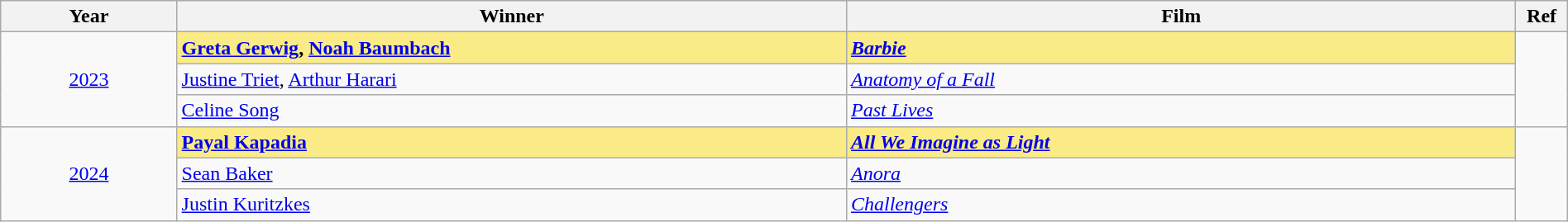<table class="wikitable" width="100%" cellpadding="5">
<tr>
<th width="100"><strong>Year</strong></th>
<th width="400"><strong>Winner</strong></th>
<th width="400"><strong>Film</strong></th>
<th width="15"><strong>Ref</strong></th>
</tr>
<tr>
<td rowspan="3" style="text-align:center;"><a href='#'>2023</a></td>
<td style="background:#FAEB86;"><strong><a href='#'>Greta Gerwig</a>, <a href='#'>Noah Baumbach</a></strong></td>
<td style="background:#FAEB86;"><strong><em><a href='#'>Barbie</a></em></strong></td>
<td rowspan=3></td>
</tr>
<tr>
<td><a href='#'>Justine Triet</a>, <a href='#'>Arthur Harari</a></td>
<td><em><a href='#'>Anatomy of a Fall</a></em></td>
</tr>
<tr>
<td><a href='#'>Celine Song</a></td>
<td><em><a href='#'>Past Lives</a></em></td>
</tr>
<tr>
<td rowspan="3" style="text-align:center;"><a href='#'>2024</a></td>
<td style="background:#FAEB86;"><strong><a href='#'>Payal Kapadia</a></strong></td>
<td style="background:#FAEB86;"><strong><em><a href='#'>All We Imagine as Light</a></em></strong></td>
<td rowspan=3></td>
</tr>
<tr>
<td><a href='#'>Sean Baker</a></td>
<td><em><a href='#'>Anora</a></em></td>
</tr>
<tr>
<td><a href='#'>Justin Kuritzkes</a></td>
<td><em><a href='#'>Challengers</a></em></td>
</tr>
</table>
